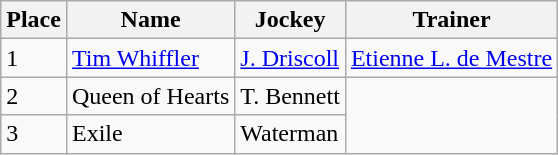<table class="wikitable">
<tr>
<th>Place</th>
<th>Name</th>
<th>Jockey</th>
<th>Trainer</th>
</tr>
<tr>
<td>1</td>
<td><a href='#'>Tim Whiffler</a></td>
<td><a href='#'>J. Driscoll</a></td>
<td><a href='#'>Etienne L. de Mestre</a></td>
</tr>
<tr>
<td>2</td>
<td>Queen of Hearts</td>
<td>T. Bennett</td>
</tr>
<tr>
<td>3</td>
<td>Exile</td>
<td>Waterman</td>
</tr>
</table>
